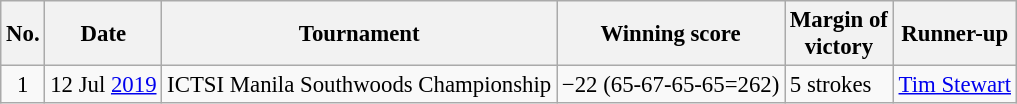<table class="wikitable" style="font-size:95%;">
<tr>
<th>No.</th>
<th>Date</th>
<th>Tournament</th>
<th>Winning score</th>
<th>Margin of<br>victory</th>
<th>Runner-up</th>
</tr>
<tr>
<td align=center>1</td>
<td align=right>12 Jul <a href='#'>2019</a></td>
<td>ICTSI Manila Southwoods Championship</td>
<td>−22 (65-67-65-65=262)</td>
<td>5 strokes</td>
<td> <a href='#'>Tim Stewart</a></td>
</tr>
</table>
